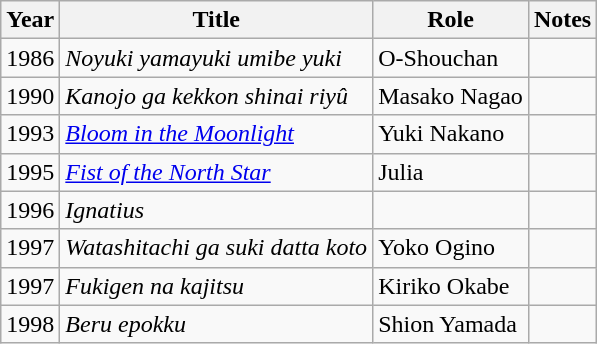<table class="wikitable">
<tr>
<th>Year</th>
<th>Title</th>
<th>Role</th>
<th>Notes</th>
</tr>
<tr>
<td>1986</td>
<td><em>Noyuki yamayuki umibe yuki</em></td>
<td>O-Shouchan</td>
<td></td>
</tr>
<tr>
<td>1990</td>
<td><em>Kanojo ga kekkon shinai riyû</em></td>
<td>Masako Nagao</td>
<td></td>
</tr>
<tr>
<td>1993</td>
<td><em><a href='#'>Bloom in the Moonlight</a></em></td>
<td>Yuki Nakano</td>
<td></td>
</tr>
<tr>
<td>1995</td>
<td><em><a href='#'>Fist of the North Star</a></em></td>
<td>Julia</td>
<td></td>
</tr>
<tr>
<td>1996</td>
<td><em>Ignatius</em></td>
<td></td>
<td></td>
</tr>
<tr>
<td>1997</td>
<td><em>Watashitachi ga suki datta koto</em></td>
<td>Yoko Ogino</td>
<td></td>
</tr>
<tr>
<td>1997</td>
<td><em>Fukigen na kajitsu</em></td>
<td>Kiriko Okabe</td>
<td></td>
</tr>
<tr>
<td>1998</td>
<td><em>Beru epokku</em></td>
<td>Shion Yamada</td>
<td></td>
</tr>
</table>
